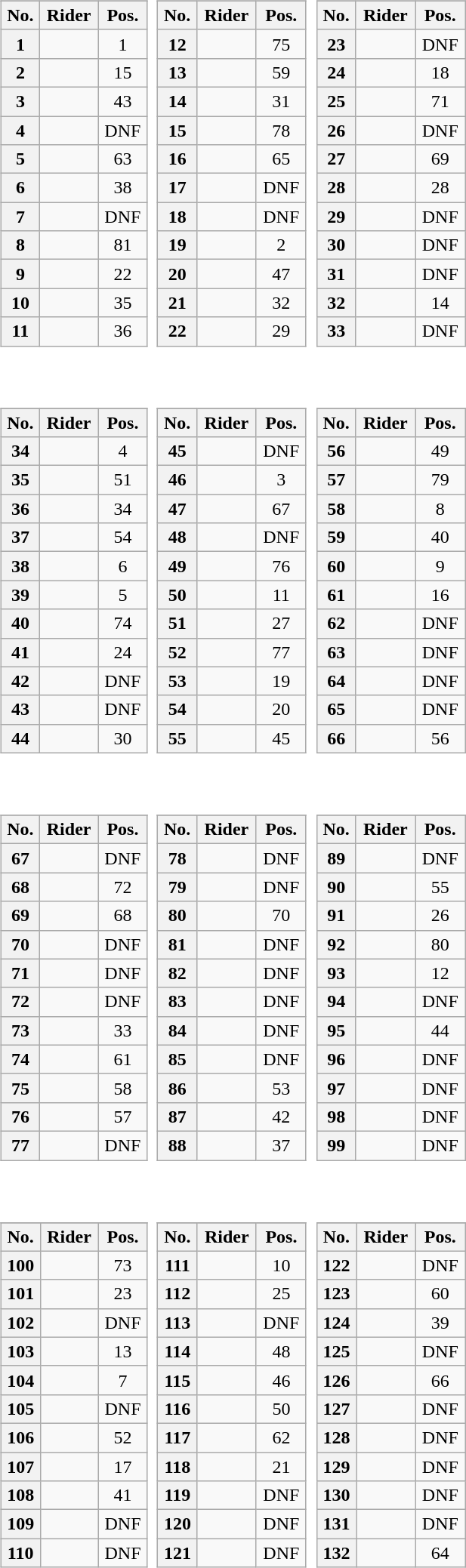<table>
<tr valign="top">
<td style="width:33%;"><br><table class="wikitable plainrowheaders" style="width:97%">
<tr>
</tr>
<tr style="text-align:center;">
<th scope="col">No.</th>
<th scope="col">Rider</th>
<th scope="col">Pos.</th>
</tr>
<tr>
<th scope="row" style="text-align:center;">1</th>
<td></td>
<td style="text-align:center;">1</td>
</tr>
<tr>
<th scope="row" style="text-align:center;">2</th>
<td></td>
<td style="text-align:center;">15</td>
</tr>
<tr>
<th scope="row" style="text-align:center;">3</th>
<td></td>
<td style="text-align:center;">43</td>
</tr>
<tr>
<th scope="row" style="text-align:center;">4</th>
<td></td>
<td style="text-align:center;">DNF</td>
</tr>
<tr>
<th scope="row" style="text-align:center;">5</th>
<td></td>
<td style="text-align:center;">63</td>
</tr>
<tr>
<th scope="row" style="text-align:center;">6</th>
<td></td>
<td style="text-align:center;">38</td>
</tr>
<tr>
<th scope="row" style="text-align:center;">7</th>
<td></td>
<td style="text-align:center;">DNF</td>
</tr>
<tr>
<th scope="row" style="text-align:center;">8</th>
<td></td>
<td style="text-align:center;">81</td>
</tr>
<tr>
<th scope="row" style="text-align:center;">9</th>
<td></td>
<td style="text-align:center;">22</td>
</tr>
<tr>
<th scope="row" style="text-align:center;">10</th>
<td></td>
<td style="text-align:center;">35</td>
</tr>
<tr>
<th scope="row" style="text-align:center;">11</th>
<td></td>
<td style="text-align:center;">36</td>
</tr>
</table>
</td>
<td><br><table class="wikitable plainrowheaders" style="width:97%">
<tr>
</tr>
<tr style="text-align:center;">
<th scope="col">No.</th>
<th scope="col">Rider</th>
<th scope="col">Pos.</th>
</tr>
<tr>
<th scope="row" style="text-align:center;">12</th>
<td></td>
<td style="text-align:center;">75</td>
</tr>
<tr>
<th scope="row" style="text-align:center;">13</th>
<td></td>
<td style="text-align:center;">59</td>
</tr>
<tr>
<th scope="row" style="text-align:center;">14</th>
<td></td>
<td style="text-align:center;">31</td>
</tr>
<tr>
<th scope="row" style="text-align:center;">15</th>
<td></td>
<td style="text-align:center;">78</td>
</tr>
<tr>
<th scope="row" style="text-align:center;">16</th>
<td></td>
<td style="text-align:center;">65</td>
</tr>
<tr>
<th scope="row" style="text-align:center;">17</th>
<td></td>
<td style="text-align:center;">DNF</td>
</tr>
<tr>
<th scope="row" style="text-align:center;">18</th>
<td></td>
<td style="text-align:center;">DNF</td>
</tr>
<tr>
<th scope="row" style="text-align:center;">19</th>
<td></td>
<td style="text-align:center;">2</td>
</tr>
<tr>
<th scope="row" style="text-align:center;">20</th>
<td></td>
<td style="text-align:center;">47</td>
</tr>
<tr>
<th scope="row" style="text-align:center;">21</th>
<td></td>
<td style="text-align:center;">32</td>
</tr>
<tr>
<th scope="row" style="text-align:center;">22</th>
<td></td>
<td style="text-align:center;">29</td>
</tr>
</table>
</td>
<td><br><table class="wikitable plainrowheaders" style="width:97%">
<tr>
</tr>
<tr style="text-align:center;">
<th scope="col">No.</th>
<th scope="col">Rider</th>
<th scope="col">Pos.</th>
</tr>
<tr>
<th scope="row" style="text-align:center;">23</th>
<td></td>
<td style="text-align:center;">DNF</td>
</tr>
<tr>
<th scope="row" style="text-align:center;">24</th>
<td></td>
<td style="text-align:center;">18</td>
</tr>
<tr>
<th scope="row" style="text-align:center;">25</th>
<td></td>
<td style="text-align:center;">71</td>
</tr>
<tr>
<th scope="row" style="text-align:center;">26</th>
<td></td>
<td style="text-align:center;">DNF</td>
</tr>
<tr>
<th scope="row" style="text-align:center;">27</th>
<td></td>
<td style="text-align:center;">69</td>
</tr>
<tr>
<th scope="row" style="text-align:center;">28</th>
<td></td>
<td style="text-align:center;">28</td>
</tr>
<tr>
<th scope="row" style="text-align:center;">29</th>
<td></td>
<td style="text-align:center;">DNF</td>
</tr>
<tr>
<th scope="row" style="text-align:center;">30</th>
<td></td>
<td style="text-align:center;">DNF</td>
</tr>
<tr>
<th scope="row" style="text-align:center;">31</th>
<td></td>
<td style="text-align:center;">DNF</td>
</tr>
<tr>
<th scope="row" style="text-align:center;">32</th>
<td></td>
<td style="text-align:center;">14</td>
</tr>
<tr>
<th scope="row" style="text-align:center;">33</th>
<td></td>
<td style="text-align:center;">DNF</td>
</tr>
</table>
</td>
</tr>
<tr valign="top">
<td><br><table class="wikitable plainrowheaders" style="width:97%">
<tr>
</tr>
<tr style="text-align:center;">
<th scope="col">No.</th>
<th scope="col">Rider</th>
<th scope="col">Pos.</th>
</tr>
<tr>
<th scope="row" style="text-align:center;">34</th>
<td></td>
<td style="text-align:center;">4</td>
</tr>
<tr>
<th scope="row" style="text-align:center;">35</th>
<td></td>
<td style="text-align:center;">51</td>
</tr>
<tr>
<th scope="row" style="text-align:center;">36</th>
<td></td>
<td style="text-align:center;">34</td>
</tr>
<tr>
<th scope="row" style="text-align:center;">37</th>
<td></td>
<td style="text-align:center;">54</td>
</tr>
<tr>
<th scope="row" style="text-align:center;">38</th>
<td></td>
<td style="text-align:center;">6</td>
</tr>
<tr>
<th scope="row" style="text-align:center;">39</th>
<td></td>
<td style="text-align:center;">5</td>
</tr>
<tr>
<th scope="row" style="text-align:center;">40</th>
<td></td>
<td style="text-align:center;">74</td>
</tr>
<tr>
<th scope="row" style="text-align:center;">41</th>
<td></td>
<td style="text-align:center;">24</td>
</tr>
<tr>
<th scope="row" style="text-align:center;">42</th>
<td></td>
<td style="text-align:center;">DNF</td>
</tr>
<tr>
<th scope="row" style="text-align:center;">43</th>
<td></td>
<td style="text-align:center;">DNF</td>
</tr>
<tr>
<th scope="row" style="text-align:center;">44</th>
<td></td>
<td style="text-align:center;">30</td>
</tr>
</table>
</td>
<td><br><table class="wikitable plainrowheaders" style="width:97%">
<tr>
</tr>
<tr style="text-align:center;">
<th scope="col">No.</th>
<th scope="col">Rider</th>
<th scope="col">Pos.</th>
</tr>
<tr>
<th scope="row" style="text-align:center;">45</th>
<td></td>
<td style="text-align:center;">DNF</td>
</tr>
<tr>
<th scope="row" style="text-align:center;">46</th>
<td></td>
<td style="text-align:center;">3</td>
</tr>
<tr>
<th scope="row" style="text-align:center;">47</th>
<td></td>
<td style="text-align:center;">67</td>
</tr>
<tr>
<th scope="row" style="text-align:center;">48</th>
<td></td>
<td style="text-align:center;">DNF</td>
</tr>
<tr>
<th scope="row" style="text-align:center;">49</th>
<td></td>
<td style="text-align:center;">76</td>
</tr>
<tr>
<th scope="row" style="text-align:center;">50</th>
<td></td>
<td style="text-align:center;">11</td>
</tr>
<tr>
<th scope="row" style="text-align:center;">51</th>
<td></td>
<td style="text-align:center;">27</td>
</tr>
<tr>
<th scope="row" style="text-align:center;">52</th>
<td></td>
<td style="text-align:center;">77</td>
</tr>
<tr>
<th scope="row" style="text-align:center;">53</th>
<td></td>
<td style="text-align:center;">19</td>
</tr>
<tr>
<th scope="row" style="text-align:center;">54</th>
<td></td>
<td style="text-align:center;">20</td>
</tr>
<tr>
<th scope="row" style="text-align:center;">55</th>
<td></td>
<td style="text-align:center;">45</td>
</tr>
</table>
</td>
<td><br><table class="wikitable plainrowheaders" style="width:97%">
<tr>
</tr>
<tr style="text-align:center;">
<th scope="col">No.</th>
<th scope="col">Rider</th>
<th scope="col">Pos.</th>
</tr>
<tr>
<th scope="row" style="text-align:center;">56</th>
<td></td>
<td style="text-align:center;">49</td>
</tr>
<tr>
<th scope="row" style="text-align:center;">57</th>
<td></td>
<td style="text-align:center;">79</td>
</tr>
<tr>
<th scope="row" style="text-align:center;">58</th>
<td></td>
<td style="text-align:center;">8</td>
</tr>
<tr>
<th scope="row" style="text-align:center;">59</th>
<td></td>
<td style="text-align:center;">40</td>
</tr>
<tr>
<th scope="row" style="text-align:center;">60</th>
<td></td>
<td style="text-align:center;">9</td>
</tr>
<tr>
<th scope="row" style="text-align:center;">61</th>
<td></td>
<td style="text-align:center;">16</td>
</tr>
<tr>
<th scope="row" style="text-align:center;">62</th>
<td></td>
<td style="text-align:center;">DNF</td>
</tr>
<tr>
<th scope="row" style="text-align:center;">63</th>
<td></td>
<td style="text-align:center;">DNF</td>
</tr>
<tr>
<th scope="row" style="text-align:center;">64</th>
<td></td>
<td style="text-align:center;">DNF</td>
</tr>
<tr>
<th scope="row" style="text-align:center;">65</th>
<td></td>
<td style="text-align:center;">DNF</td>
</tr>
<tr>
<th scope="row" style="text-align:center;">66</th>
<td></td>
<td style="text-align:center;">56</td>
</tr>
</table>
</td>
</tr>
<tr valign="top">
<td><br><table class="wikitable plainrowheaders" style="width:97%">
<tr>
</tr>
<tr style="text-align:center;">
<th scope="col">No.</th>
<th scope="col">Rider</th>
<th scope="col">Pos.</th>
</tr>
<tr>
<th scope="row" style="text-align:center;">67</th>
<td></td>
<td style="text-align:center;">DNF</td>
</tr>
<tr>
<th scope="row" style="text-align:center;">68</th>
<td></td>
<td style="text-align:center;">72</td>
</tr>
<tr>
<th scope="row" style="text-align:center;">69</th>
<td></td>
<td style="text-align:center;">68</td>
</tr>
<tr>
<th scope="row" style="text-align:center;">70</th>
<td></td>
<td style="text-align:center;">DNF</td>
</tr>
<tr>
<th scope="row" style="text-align:center;">71</th>
<td></td>
<td style="text-align:center;">DNF</td>
</tr>
<tr>
<th scope="row" style="text-align:center;">72</th>
<td></td>
<td style="text-align:center;">DNF</td>
</tr>
<tr>
<th scope="row" style="text-align:center;">73</th>
<td></td>
<td style="text-align:center;">33</td>
</tr>
<tr>
<th scope="row" style="text-align:center;">74</th>
<td></td>
<td style="text-align:center;">61</td>
</tr>
<tr>
<th scope="row" style="text-align:center;">75</th>
<td></td>
<td style="text-align:center;">58</td>
</tr>
<tr>
<th scope="row" style="text-align:center;">76</th>
<td></td>
<td style="text-align:center;">57</td>
</tr>
<tr>
<th scope="row" style="text-align:center;">77</th>
<td></td>
<td style="text-align:center;">DNF</td>
</tr>
</table>
</td>
<td><br><table class="wikitable plainrowheaders" style="width:97%">
<tr>
</tr>
<tr style="text-align:center;">
<th scope="col">No.</th>
<th scope="col">Rider</th>
<th scope="col">Pos.</th>
</tr>
<tr>
<th scope="row" style="text-align:center;">78</th>
<td></td>
<td style="text-align:center;">DNF</td>
</tr>
<tr>
<th scope="row" style="text-align:center;">79</th>
<td></td>
<td style="text-align:center;">DNF</td>
</tr>
<tr>
<th scope="row" style="text-align:center;">80</th>
<td></td>
<td style="text-align:center;">70</td>
</tr>
<tr>
<th scope="row" style="text-align:center;">81</th>
<td></td>
<td style="text-align:center;">DNF</td>
</tr>
<tr>
<th scope="row" style="text-align:center;">82</th>
<td></td>
<td style="text-align:center;">DNF</td>
</tr>
<tr>
<th scope="row" style="text-align:center;">83</th>
<td></td>
<td style="text-align:center;">DNF</td>
</tr>
<tr>
<th scope="row" style="text-align:center;">84</th>
<td></td>
<td style="text-align:center;">DNF</td>
</tr>
<tr>
<th scope="row" style="text-align:center;">85</th>
<td></td>
<td style="text-align:center;">DNF</td>
</tr>
<tr>
<th scope="row" style="text-align:center;">86</th>
<td></td>
<td style="text-align:center;">53</td>
</tr>
<tr>
<th scope="row" style="text-align:center;">87</th>
<td></td>
<td style="text-align:center;">42</td>
</tr>
<tr>
<th scope="row" style="text-align:center;">88</th>
<td></td>
<td style="text-align:center;">37</td>
</tr>
</table>
</td>
<td><br><table class="wikitable plainrowheaders" style="width:97%">
<tr>
</tr>
<tr style="text-align:center;">
<th scope="col">No.</th>
<th scope="col">Rider</th>
<th scope="col">Pos.</th>
</tr>
<tr>
<th scope="row" style="text-align:center;">89</th>
<td></td>
<td style="text-align:center;">DNF</td>
</tr>
<tr>
<th scope="row" style="text-align:center;">90</th>
<td></td>
<td style="text-align:center;">55</td>
</tr>
<tr>
<th scope="row" style="text-align:center;">91</th>
<td></td>
<td style="text-align:center;">26</td>
</tr>
<tr>
<th scope="row" style="text-align:center;">92</th>
<td></td>
<td style="text-align:center;">80</td>
</tr>
<tr>
<th scope="row" style="text-align:center;">93</th>
<td></td>
<td style="text-align:center;">12</td>
</tr>
<tr>
<th scope="row" style="text-align:center;">94</th>
<td></td>
<td style="text-align:center;">DNF</td>
</tr>
<tr>
<th scope="row" style="text-align:center;">95</th>
<td></td>
<td style="text-align:center;">44</td>
</tr>
<tr>
<th scope="row" style="text-align:center;">96</th>
<td></td>
<td style="text-align:center;">DNF</td>
</tr>
<tr>
<th scope="row" style="text-align:center;">97</th>
<td></td>
<td style="text-align:center;">DNF</td>
</tr>
<tr>
<th scope="row" style="text-align:center;">98</th>
<td></td>
<td style="text-align:center;">DNF</td>
</tr>
<tr>
<th scope="row" style="text-align:center;">99</th>
<td></td>
<td style="text-align:center;">DNF</td>
</tr>
</table>
</td>
</tr>
<tr valign="top">
<td><br><table class="wikitable plainrowheaders" style="width:97%">
<tr>
</tr>
<tr style="text-align:center;">
<th scope="col">No.</th>
<th scope="col">Rider</th>
<th scope="col">Pos.</th>
</tr>
<tr>
<th scope="row" style="text-align:center;">100</th>
<td></td>
<td style="text-align:center;">73</td>
</tr>
<tr>
<th scope="row" style="text-align:center;">101</th>
<td></td>
<td style="text-align:center;">23</td>
</tr>
<tr>
<th scope="row" style="text-align:center;">102</th>
<td></td>
<td style="text-align:center;">DNF</td>
</tr>
<tr>
<th scope="row" style="text-align:center;">103</th>
<td></td>
<td style="text-align:center;">13</td>
</tr>
<tr>
<th scope="row" style="text-align:center;">104</th>
<td></td>
<td style="text-align:center;">7</td>
</tr>
<tr>
<th scope="row" style="text-align:center;">105</th>
<td></td>
<td style="text-align:center;">DNF</td>
</tr>
<tr>
<th scope="row" style="text-align:center;">106</th>
<td></td>
<td style="text-align:center;">52</td>
</tr>
<tr>
<th scope="row" style="text-align:center;">107</th>
<td></td>
<td style="text-align:center;">17</td>
</tr>
<tr>
<th scope="row" style="text-align:center;">108</th>
<td></td>
<td style="text-align:center;">41</td>
</tr>
<tr>
<th scope="row" style="text-align:center;">109</th>
<td></td>
<td style="text-align:center;">DNF</td>
</tr>
<tr>
<th scope="row" style="text-align:center;">110</th>
<td></td>
<td style="text-align:center;">DNF</td>
</tr>
</table>
</td>
<td><br><table class="wikitable plainrowheaders" style="width:97%">
<tr>
</tr>
<tr style="text-align:center;">
<th scope="col">No.</th>
<th scope="col">Rider</th>
<th scope="col">Pos.</th>
</tr>
<tr>
<th scope="row" style="text-align:center;">111</th>
<td></td>
<td style="text-align:center;">10</td>
</tr>
<tr>
<th scope="row" style="text-align:center;">112</th>
<td></td>
<td style="text-align:center;">25</td>
</tr>
<tr>
<th scope="row" style="text-align:center;">113</th>
<td></td>
<td style="text-align:center;">DNF</td>
</tr>
<tr>
<th scope="row" style="text-align:center;">114</th>
<td></td>
<td style="text-align:center;">48</td>
</tr>
<tr>
<th scope="row" style="text-align:center;">115</th>
<td></td>
<td style="text-align:center;">46</td>
</tr>
<tr>
<th scope="row" style="text-align:center;">116</th>
<td></td>
<td style="text-align:center;">50</td>
</tr>
<tr>
<th scope="row" style="text-align:center;">117</th>
<td></td>
<td style="text-align:center;">62</td>
</tr>
<tr>
<th scope="row" style="text-align:center;">118</th>
<td></td>
<td style="text-align:center;">21</td>
</tr>
<tr>
<th scope="row" style="text-align:center;">119</th>
<td></td>
<td style="text-align:center;">DNF</td>
</tr>
<tr>
<th scope="row" style="text-align:center;">120</th>
<td></td>
<td style="text-align:center;">DNF</td>
</tr>
<tr>
<th scope="row" style="text-align:center;">121</th>
<td></td>
<td style="text-align:center;">DNF</td>
</tr>
</table>
</td>
<td><br><table class="wikitable plainrowheaders" style="width:97%">
<tr>
</tr>
<tr style="text-align:center;">
<th scope="col">No.</th>
<th scope="col">Rider</th>
<th scope="col">Pos.</th>
</tr>
<tr>
<th scope="row" style="text-align:center;">122</th>
<td></td>
<td style="text-align:center;">DNF</td>
</tr>
<tr>
<th scope="row" style="text-align:center;">123</th>
<td></td>
<td style="text-align:center;">60</td>
</tr>
<tr>
<th scope="row" style="text-align:center;">124</th>
<td></td>
<td style="text-align:center;">39</td>
</tr>
<tr>
<th scope="row" style="text-align:center;">125</th>
<td></td>
<td style="text-align:center;">DNF</td>
</tr>
<tr>
<th scope="row" style="text-align:center;">126</th>
<td></td>
<td style="text-align:center;">66</td>
</tr>
<tr>
<th scope="row" style="text-align:center;">127</th>
<td></td>
<td style="text-align:center;">DNF</td>
</tr>
<tr>
<th scope="row" style="text-align:center;">128</th>
<td></td>
<td style="text-align:center;">DNF</td>
</tr>
<tr>
<th scope="row" style="text-align:center;">129</th>
<td></td>
<td style="text-align:center;">DNF</td>
</tr>
<tr>
<th scope="row" style="text-align:center;">130</th>
<td></td>
<td style="text-align:center;">DNF</td>
</tr>
<tr>
<th scope="row" style="text-align:center;">131</th>
<td></td>
<td style="text-align:center;">DNF</td>
</tr>
<tr>
<th scope="row" style="text-align:center;">132</th>
<td></td>
<td style="text-align:center;">64</td>
</tr>
</table>
</td>
</tr>
</table>
